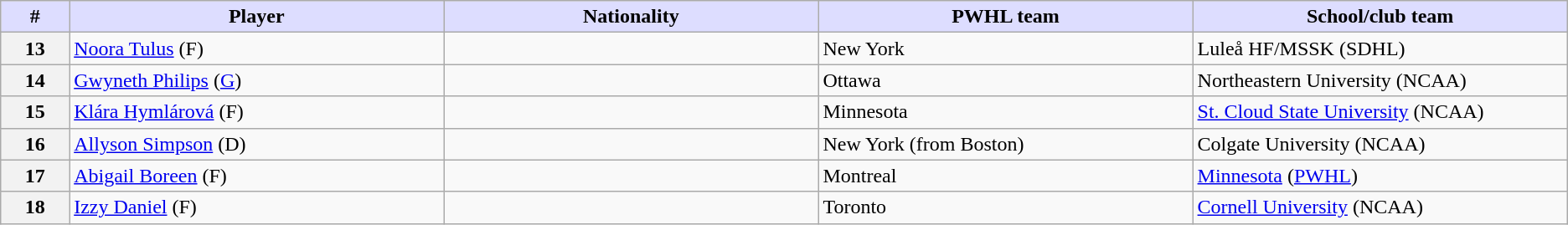<table class="wikitable">
<tr>
<th style="background:#ddf; width:2.75%;">#</th>
<th style="background:#ddf; width:15.0%;">Player</th>
<th style="background:#ddf; width:15.0%;">Nationality</th>
<th style="background:#ddf; width:15.0%;">PWHL team</th>
<th style="background:#ddf; width:15.0%;">School/club team</th>
</tr>
<tr>
<th>13</th>
<td><a href='#'>Noora Tulus</a> (F)</td>
<td></td>
<td>New York</td>
<td>Luleå HF/MSSK (SDHL)</td>
</tr>
<tr>
<th>14</th>
<td><a href='#'>Gwyneth Philips</a> (<a href='#'>G</a>)</td>
<td></td>
<td>Ottawa</td>
<td>Northeastern University (NCAA)</td>
</tr>
<tr>
<th>15</th>
<td><a href='#'>Klára Hymlárová</a> (F)</td>
<td></td>
<td>Minnesota</td>
<td><a href='#'>St. Cloud State University</a> (NCAA)</td>
</tr>
<tr>
<th>16</th>
<td><a href='#'>Allyson Simpson</a> (D)</td>
<td></td>
<td>New York (from Boston)</td>
<td>Colgate University (NCAA)</td>
</tr>
<tr>
<th>17</th>
<td><a href='#'>Abigail Boreen</a> (F)</td>
<td></td>
<td>Montreal</td>
<td><a href='#'>Minnesota</a> (<a href='#'>PWHL</a>)</td>
</tr>
<tr>
<th>18</th>
<td><a href='#'>Izzy Daniel</a> (F)</td>
<td></td>
<td>Toronto</td>
<td><a href='#'>Cornell University</a> (NCAA)</td>
</tr>
</table>
